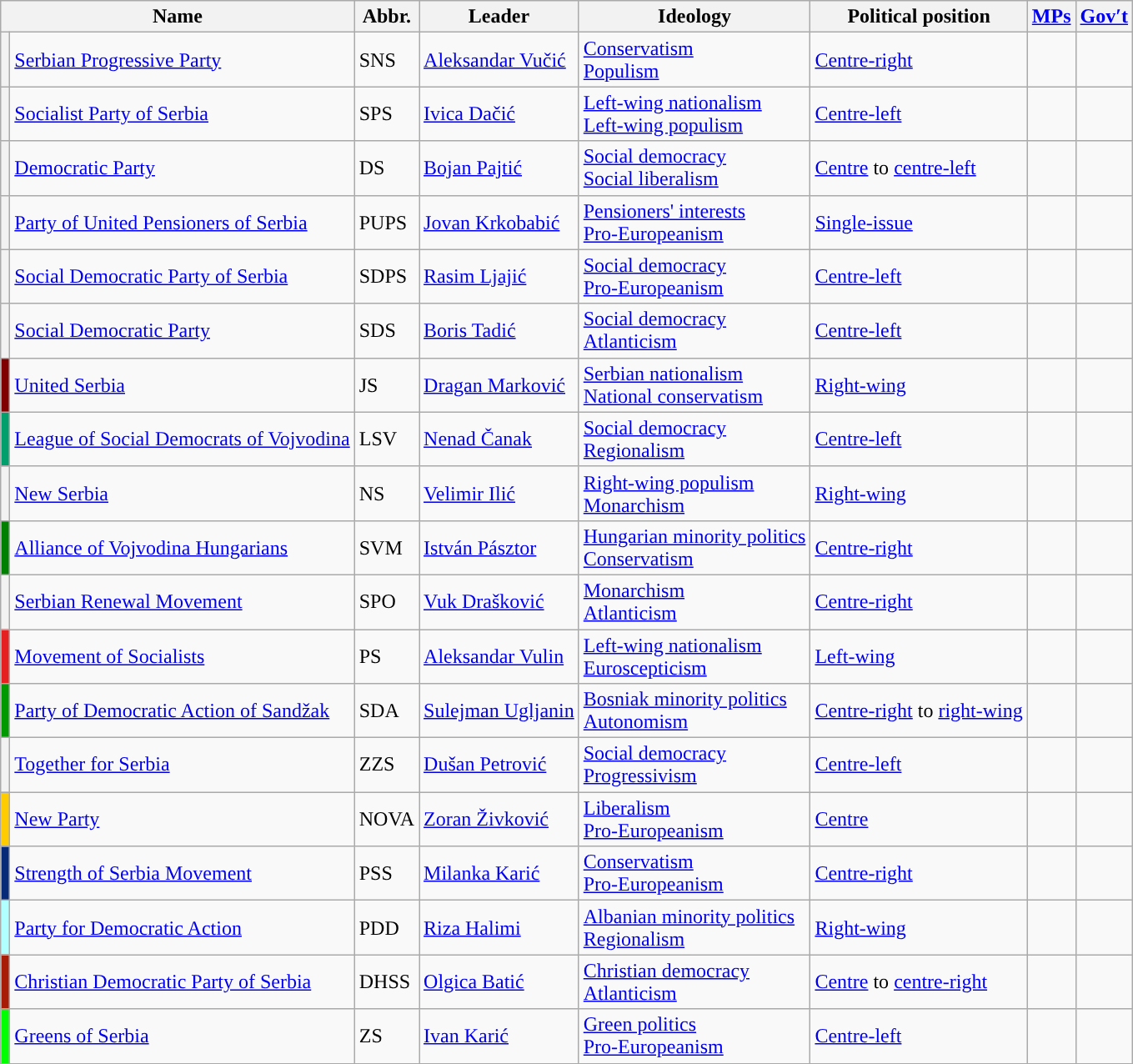<table class="wikitable">
<tr>
<th colspan=2>Name</th>
<th>Abbr.</th>
<th>Leader</th>
<th>Ideology</th>
<th>Political position</th>
<th><a href='#'>MPs</a></th>
<th><a href='#'>Gov′t</a></th>
</tr>
<tr>
<th style="background-color: "></th>
<td><a href='#'>Serbian Progressive Party</a><br><small><em></em></small></td>
<td>SNS</td>
<td><a href='#'>Aleksandar Vučić</a></td>
<td><a href='#'>Conservatism</a><br><a href='#'>Populism</a></td>
<td><a href='#'>Centre-right</a></td>
<td></td>
<td></td>
</tr>
<tr>
<th style="background-color: "></th>
<td><a href='#'>Socialist Party of Serbia</a><br><small><em></em></small></td>
<td>SPS</td>
<td><a href='#'>Ivica Dačić</a></td>
<td><a href='#'>Left-wing nationalism</a><br><a href='#'>Left-wing populism</a></td>
<td><a href='#'>Centre-left</a></td>
<td></td>
<td></td>
</tr>
<tr>
<th style="background-color: "></th>
<td><a href='#'>Democratic Party</a><br><small><em></em></small></td>
<td>DS</td>
<td><a href='#'>Bojan Pajtić</a></td>
<td><a href='#'>Social democracy</a><br><a href='#'>Social liberalism</a></td>
<td><a href='#'>Centre</a> to <a href='#'>centre-left</a></td>
<td></td>
<td></td>
</tr>
<tr>
<th style="background-color: "></th>
<td><a href='#'>Party of United Pensioners of Serbia</a><br><small><em></em></small></td>
<td>PUPS</td>
<td><a href='#'>Jovan Krkobabić</a></td>
<td><a href='#'>Pensioners' interests</a><br><a href='#'>Pro-Europeanism</a></td>
<td><a href='#'>Single-issue</a></td>
<td></td>
<td></td>
</tr>
<tr>
<th style="background-color: "></th>
<td><a href='#'>Social Democratic Party of Serbia</a><br><small><em></em></small></td>
<td>SDPS</td>
<td><a href='#'>Rasim Ljajić</a></td>
<td><a href='#'>Social democracy</a><br><a href='#'>Pro-Europeanism</a></td>
<td><a href='#'>Centre-left</a></td>
<td></td>
<td></td>
</tr>
<tr>
<th style="background-color: "></th>
<td><a href='#'>Social Democratic Party</a><br><small><em></em></small></td>
<td>SDS</td>
<td><a href='#'>Boris Tadić</a></td>
<td><a href='#'>Social democracy</a><br><a href='#'>Atlanticism</a></td>
<td><a href='#'>Centre-left</a></td>
<td></td>
<td></td>
</tr>
<tr>
<th style="background-color: #800000" color:white;"></th>
<td><a href='#'>United Serbia</a><br><small><em></em></small></td>
<td>JS</td>
<td><a href='#'>Dragan Marković</a></td>
<td><a href='#'>Serbian nationalism</a><br><a href='#'>National conservatism</a></td>
<td><a href='#'>Right-wing</a></td>
<td></td>
<td></td>
</tr>
<tr>
<th style="background-color: #009F6B" color:white;"></th>
<td><a href='#'>League of Social Democrats of Vojvodina</a><br><small><em></em></small></td>
<td>LSV</td>
<td><a href='#'>Nenad Čanak</a></td>
<td><a href='#'>Social democracy</a><br><a href='#'>Regionalism</a></td>
<td><a href='#'>Centre-left</a></td>
<td></td>
<td></td>
</tr>
<tr>
<th style="background-color: "></th>
<td><a href='#'>New Serbia</a><br><small><em></em></small></td>
<td>NS</td>
<td><a href='#'>Velimir Ilić</a></td>
<td><a href='#'>Right-wing populism</a><br><a href='#'>Monarchism</a></td>
<td><a href='#'>Right-wing</a></td>
<td></td>
<td></td>
</tr>
<tr>
<th style="background-color: #008000" color:white;"></th>
<td><a href='#'>Alliance of Vojvodina Hungarians</a><br><small><em></em></small></td>
<td>SVM</td>
<td><a href='#'>István Pásztor</a></td>
<td><a href='#'>Hungarian minority politics</a><br><a href='#'>Conservatism</a></td>
<td><a href='#'>Centre-right</a></td>
<td></td>
<td></td>
</tr>
<tr>
<th style="background-color: "></th>
<td><a href='#'>Serbian Renewal Movement</a><br><small><em></em></small></td>
<td>SPO</td>
<td><a href='#'>Vuk Drašković</a></td>
<td><a href='#'>Monarchism</a><br><a href='#'>Atlanticism</a></td>
<td><a href='#'>Centre-right</a></td>
<td></td>
<td></td>
</tr>
<tr>
<th style="background-color: #E62020" color:white;"></th>
<td><a href='#'>Movement of Socialists</a><br><small><em></em></small></td>
<td>PS</td>
<td><a href='#'>Aleksandar Vulin</a></td>
<td><a href='#'>Left-wing nationalism</a><br><a href='#'>Euroscepticism</a></td>
<td><a href='#'>Left-wing</a></td>
<td></td>
<td></td>
</tr>
<tr>
<th style="background-color: #009900" color:white;"></th>
<td><a href='#'>Party of Democratic Action of Sandžak</a><br><small><em></em></small></td>
<td>SDA</td>
<td><a href='#'>Sulejman Ugljanin</a></td>
<td><a href='#'>Bosniak minority politics</a><br><a href='#'>Autonomism</a></td>
<td><a href='#'>Centre-right</a> to <a href='#'>right-wing</a></td>
<td></td>
<td></td>
</tr>
<tr>
<th style="background-color: color:white;"></th>
<td><a href='#'>Together for Serbia</a><br><small><em></em></small></td>
<td>ZZS</td>
<td><a href='#'>Dušan Petrović</a></td>
<td><a href='#'>Social democracy</a><br><a href='#'>Progressivism</a></td>
<td><a href='#'>Centre-left</a></td>
<td></td>
<td></td>
</tr>
<tr>
<th style="background-color: #FFCC00" color:white;"></th>
<td><a href='#'>New Party</a><br><small><em></em></small></td>
<td>NOVA</td>
<td><a href='#'>Zoran Živković</a></td>
<td><a href='#'>Liberalism</a><br><a href='#'>Pro-Europeanism</a></td>
<td><a href='#'>Centre</a></td>
<td></td>
<td></td>
</tr>
<tr>
<th style="background-color: #062A78" color:white;"></th>
<td><a href='#'>Strength of Serbia Movement</a><br><small><em></em></small></td>
<td>PSS</td>
<td><a href='#'>Milanka Karić</a></td>
<td><a href='#'>Conservatism</a><br><a href='#'>Pro-Europeanism</a></td>
<td><a href='#'>Centre-right</a></td>
<td></td>
<td></td>
</tr>
<tr>
<th style="background-color: #B2FFFF" color:white;"></th>
<td><a href='#'>Party for Democratic Action</a><br><small><em></em></small></td>
<td>PDD</td>
<td><a href='#'>Riza Halimi</a></td>
<td><a href='#'>Albanian minority politics</a><br><a href='#'>Regionalism</a></td>
<td><a href='#'>Right-wing</a></td>
<td></td>
<td></td>
</tr>
<tr>
<th style="background-color:  #A81C07" color:white;"></th>
<td><a href='#'>Christian Democratic Party of Serbia</a><br><small><em></em></small></td>
<td>DHSS</td>
<td><a href='#'>Olgica Batić</a></td>
<td><a href='#'>Christian democracy</a><br><a href='#'>Atlanticism</a></td>
<td><a href='#'>Centre</a> to <a href='#'>centre-right</a></td>
<td></td>
<td></td>
</tr>
<tr>
<th style="background-color:  #00FF00" color:white;"></th>
<td><a href='#'>Greens of Serbia</a><br><small><em></em></small></td>
<td>ZS</td>
<td><a href='#'>Ivan Karić</a></td>
<td><a href='#'>Green politics</a><br><a href='#'>Pro-Europeanism</a></td>
<td><a href='#'>Centre-left</a></td>
<td></td>
<td></td>
</tr>
<tr>
</tr>
</table>
